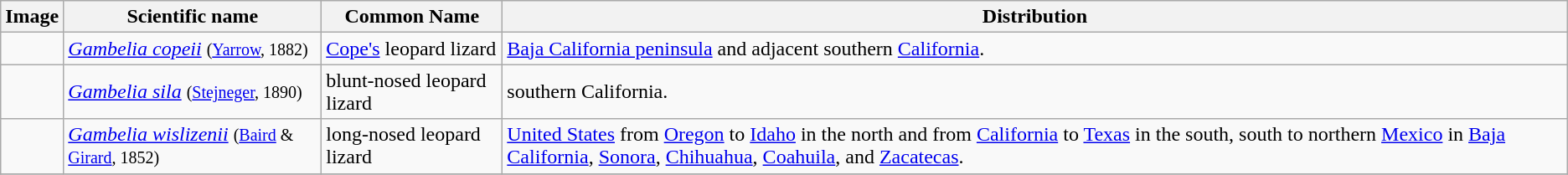<table class="wikitable">
<tr>
<th>Image</th>
<th>Scientific name</th>
<th>Common Name</th>
<th>Distribution</th>
</tr>
<tr>
<td></td>
<td><em><a href='#'>Gambelia copeii</a></em> <small>(<a href='#'>Yarrow</a>, 1882)</small></td>
<td><a href='#'>Cope's</a> leopard lizard</td>
<td><a href='#'>Baja California peninsula</a> and adjacent southern <a href='#'>California</a>.</td>
</tr>
<tr>
<td></td>
<td><em><a href='#'>Gambelia sila</a></em> <small>(<a href='#'>Stejneger</a>, 1890)</small></td>
<td>blunt-nosed leopard lizard</td>
<td>southern California.</td>
</tr>
<tr>
<td></td>
<td><em><a href='#'>Gambelia wislizenii</a></em> <small>(<a href='#'>Baird</a> & <a href='#'>Girard</a>, 1852)</small></td>
<td>long-nosed leopard lizard</td>
<td><a href='#'>United States</a> from <a href='#'>Oregon</a> to <a href='#'>Idaho</a> in the north and from <a href='#'>California</a> to <a href='#'>Texas</a> in the south, south to northern <a href='#'>Mexico</a> in <a href='#'>Baja California</a>, <a href='#'>Sonora</a>, <a href='#'>Chihuahua</a>, <a href='#'>Coahuila</a>, and <a href='#'>Zacatecas</a>.</td>
</tr>
<tr>
</tr>
</table>
